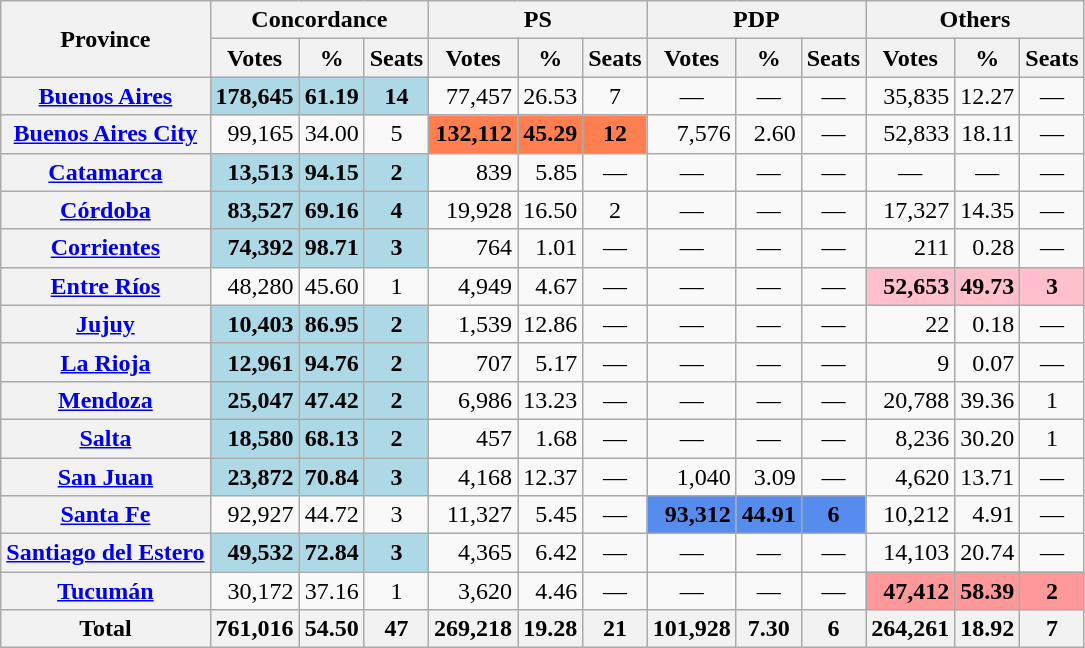<table class="wikitable sortable plainrowheaders" style="text-align:right;">
<tr>
<th rowspan=2>Province</th>
<th colspan=3>Concordance</th>
<th colspan=3>PS</th>
<th colspan=3>PDP</th>
<th colspan=3>Others</th>
</tr>
<tr>
<th>Votes</th>
<th>%</th>
<th>Seats</th>
<th>Votes</th>
<th>%</th>
<th>Seats</th>
<th>Votes</th>
<th>%</th>
<th>Seats</th>
<th>Votes</th>
<th>%</th>
<th>Seats</th>
</tr>
<tr>
<th scope=row><a href='#'>Buenos Aires</a></th>
<td bgcolor=lightblue><strong>178,645</strong></td>
<td bgcolor=lightblue><strong>61.19</strong></td>
<td align=center bgcolor=lightblue><strong>14</strong></td>
<td>77,457</td>
<td>26.53</td>
<td align=center>7</td>
<td align=center>—</td>
<td align=center>—</td>
<td align=center>—</td>
<td>35,835</td>
<td>12.27</td>
<td align=center>—</td>
</tr>
<tr>
<th scope=row><a href='#'>Buenos Aires City</a></th>
<td>99,165</td>
<td>34.00</td>
<td align=center>5</td>
<td bgcolor=coral><strong>132,112</strong></td>
<td bgcolor=coral><strong>45.29</strong></td>
<td align=center bgcolor=coral><strong>12</strong></td>
<td>7,576</td>
<td>2.60</td>
<td align=center>—</td>
<td>52,833</td>
<td>18.11</td>
<td align=center>—</td>
</tr>
<tr>
<th scope=row><a href='#'>Catamarca</a></th>
<td bgcolor=lightblue><strong>13,513</strong></td>
<td bgcolor=lightblue><strong>94.15</strong></td>
<td align=center bgcolor=lightblue><strong>2</strong></td>
<td>839</td>
<td>5.85</td>
<td align=center>—</td>
<td align=center>—</td>
<td align=center>—</td>
<td align=center>—</td>
<td align=center>—</td>
<td align=center>—</td>
<td align=center>—</td>
</tr>
<tr>
<th scope=row><a href='#'>Córdoba</a></th>
<td bgcolor=lightblue><strong>83,527</strong></td>
<td bgcolor=lightblue><strong>69.16</strong></td>
<td align=center bgcolor=lightblue><strong>4</strong></td>
<td>19,928</td>
<td>16.50</td>
<td align=center>2</td>
<td align=center>—</td>
<td align=center>—</td>
<td align=center>—</td>
<td>17,327</td>
<td>14.35</td>
<td align=center>—</td>
</tr>
<tr>
<th scope=row><a href='#'>Corrientes</a></th>
<td bgcolor=lightblue><strong>74,392</strong></td>
<td bgcolor=lightblue><strong>98.71</strong></td>
<td align=center bgcolor=lightblue><strong>3</strong></td>
<td>764</td>
<td>1.01</td>
<td align=center>—</td>
<td align=center>—</td>
<td align=center>—</td>
<td align=center>—</td>
<td>211</td>
<td>0.28</td>
<td align=center>—</td>
</tr>
<tr>
<th scope=row><a href='#'>Entre Ríos</a></th>
<td>48,280</td>
<td>45.60</td>
<td align=center>1</td>
<td>4,949</td>
<td>4.67</td>
<td align=center>—</td>
<td align=center>—</td>
<td align=center>—</td>
<td align=center>—</td>
<td bgcolor=pink><strong>52,653</strong></td>
<td bgcolor=pink><strong>49.73</strong></td>
<td align=center bgcolor=pink><strong>3</strong></td>
</tr>
<tr>
<th scope=row><a href='#'>Jujuy</a></th>
<td bgcolor=lightblue><strong>10,403</strong></td>
<td bgcolor=lightblue><strong>86.95</strong></td>
<td align=center bgcolor=lightblue><strong>2</strong></td>
<td>1,539</td>
<td>12.86</td>
<td align=center>—</td>
<td align=center>—</td>
<td align=center>—</td>
<td align=center>—</td>
<td>22</td>
<td>0.18</td>
<td align=center>—</td>
</tr>
<tr>
<th scope=row><a href='#'>La Rioja</a></th>
<td bgcolor=lightblue><strong>12,961</strong></td>
<td bgcolor=lightblue><strong>94.76</strong></td>
<td align=center bgcolor=lightblue><strong>2</strong></td>
<td>707</td>
<td>5.17</td>
<td align=center>—</td>
<td align=center>—</td>
<td align=center>—</td>
<td align=center>—</td>
<td>9</td>
<td>0.07</td>
<td align=center>—</td>
</tr>
<tr>
<th scope=row><a href='#'>Mendoza</a></th>
<td bgcolor=lightblue><strong>25,047</strong></td>
<td bgcolor=lightblue><strong>47.42</strong></td>
<td align=center bgcolor=lightblue><strong>2</strong></td>
<td>6,986</td>
<td>13.23</td>
<td align=center>—</td>
<td align=center>—</td>
<td align=center>—</td>
<td align=center>—</td>
<td>20,788</td>
<td>39.36</td>
<td align=center>1</td>
</tr>
<tr>
<th scope=row><a href='#'>Salta</a></th>
<td bgcolor=lightblue><strong>18,580</strong></td>
<td bgcolor=lightblue><strong>68.13</strong></td>
<td align=center bgcolor=lightblue><strong>2</strong></td>
<td>457</td>
<td>1.68</td>
<td align=center>—</td>
<td align=center>—</td>
<td align=center>—</td>
<td align=center>—</td>
<td>8,236</td>
<td>30.20</td>
<td align=center>1</td>
</tr>
<tr>
<th scope=row><a href='#'>San Juan</a></th>
<td bgcolor=lightblue><strong>23,872</strong></td>
<td bgcolor=lightblue><strong>70.84</strong></td>
<td align=center bgcolor=lightblue><strong>3</strong></td>
<td>4,168</td>
<td>12.37</td>
<td align=center>—</td>
<td>1,040</td>
<td>3.09</td>
<td align=center>—</td>
<td>4,620</td>
<td>13.71</td>
<td align=center>—</td>
</tr>
<tr>
<th scope=row><a href='#'>Santa Fe</a></th>
<td>92,927</td>
<td>44.72</td>
<td align=center>3</td>
<td>11,327</td>
<td>5.45</td>
<td align=center>—</td>
<td bgcolor=#558ced><strong>93,312</strong></td>
<td bgcolor=#558ced><strong>44.91</strong></td>
<td align=center bgcolor=#558ced><strong>6</strong></td>
<td>10,212</td>
<td>4.91</td>
<td align=center>—</td>
</tr>
<tr>
<th scope=row><a href='#'>Santiago del Estero</a></th>
<td bgcolor=lightblue><strong>49,532</strong></td>
<td bgcolor=lightblue><strong>72.84</strong></td>
<td align=center bgcolor=lightblue><strong>3</strong></td>
<td>4,365</td>
<td>6.42</td>
<td align=center>—</td>
<td align=center>—</td>
<td align=center>—</td>
<td align=center>—</td>
<td>14,103</td>
<td>20.74</td>
<td align=center>—</td>
</tr>
<tr>
<th scope=row><a href='#'>Tucumán</a></th>
<td>30,172</td>
<td>37.16</td>
<td align=center>1</td>
<td>3,620</td>
<td>4.46</td>
<td align=center>—</td>
<td align=center>—</td>
<td align=center>—</td>
<td align=center>—</td>
<td bgcolor=#FF9999><strong>47,412</strong></td>
<td bgcolor=#FF9999><strong>58.39</strong></td>
<td align=center bgcolor=#FF9999><strong>2</strong></td>
</tr>
<tr>
<th>Total</th>
<th>761,016</th>
<th>54.50</th>
<th>47</th>
<th>269,218</th>
<th>19.28</th>
<th>21</th>
<th>101,928</th>
<th>7.30</th>
<th>6</th>
<th>264,261</th>
<th>18.92</th>
<th>7</th>
</tr>
</table>
